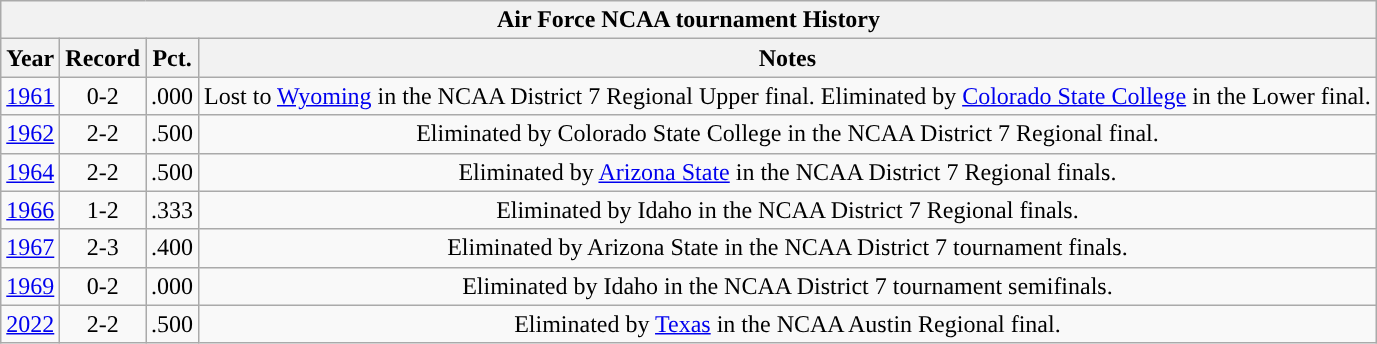<table class="wikitable" style="text-align:center">
<tr>
<th colspan=4>Air Force NCAA tournament History</th>
</tr>
<tr>
<th>Year</th>
<th>Record</th>
<th>Pct.</th>
<th>Notes</th>
</tr>
<tr>
<td><a href='#'>1961</a></td>
<td>0-2</td>
<td>.000</td>
<td>Lost to <a href='#'>Wyoming</a> in the NCAA District 7 Regional Upper final. Eliminated by <a href='#'>Colorado State College</a> in the Lower final.</td>
</tr>
<tr>
<td><a href='#'>1962</a></td>
<td>2-2</td>
<td>.500</td>
<td>Eliminated by Colorado State College in the NCAA District 7 Regional final.</td>
</tr>
<tr>
<td><a href='#'>1964</a></td>
<td>2-2</td>
<td>.500</td>
<td>Eliminated by <a href='#'>Arizona State</a> in the NCAA District 7 Regional finals.</td>
</tr>
<tr>
<td><a href='#'>1966</a></td>
<td>1-2</td>
<td>.333</td>
<td>Eliminated by Idaho in the NCAA District 7 Regional finals.</td>
</tr>
<tr>
<td><a href='#'>1967</a></td>
<td>2-3</td>
<td>.400</td>
<td>Eliminated by Arizona State in the NCAA District 7 tournament finals.</td>
</tr>
<tr>
<td><a href='#'>1969</a></td>
<td>0-2</td>
<td>.000</td>
<td>Eliminated by Idaho in the NCAA District 7 tournament semifinals.</td>
</tr>
<tr>
<td><a href='#'>2022</a></td>
<td>2-2</td>
<td>.500</td>
<td>Eliminated by <a href='#'>Texas</a> in the NCAA Austin Regional final.</td>
</tr>
</table>
